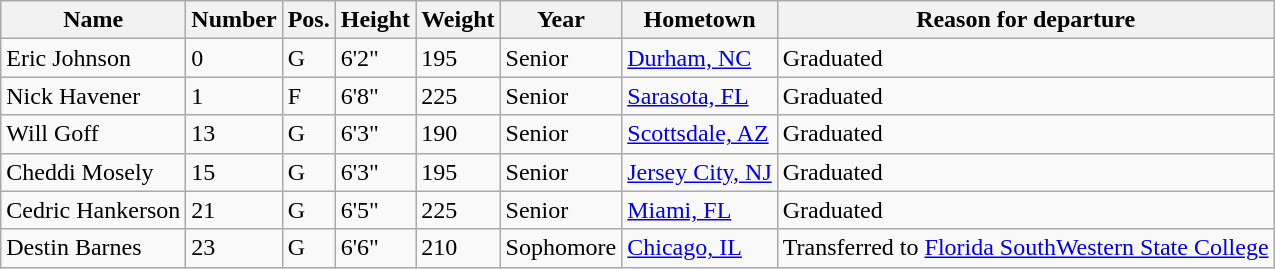<table class="wikitable sortable" border="1">
<tr>
<th>Name</th>
<th>Number</th>
<th>Pos.</th>
<th>Height</th>
<th>Weight</th>
<th>Year</th>
<th>Hometown</th>
<th class="unsortable">Reason for departure</th>
</tr>
<tr>
<td>Eric Johnson</td>
<td>0</td>
<td>G</td>
<td>6'2"</td>
<td>195</td>
<td>Senior</td>
<td><a href='#'>Durham, NC</a></td>
<td>Graduated</td>
</tr>
<tr>
<td>Nick Havener</td>
<td>1</td>
<td>F</td>
<td>6'8"</td>
<td>225</td>
<td>Senior</td>
<td><a href='#'>Sarasota, FL</a></td>
<td>Graduated</td>
</tr>
<tr>
<td>Will Goff</td>
<td>13</td>
<td>G</td>
<td>6'3"</td>
<td>190</td>
<td>Senior</td>
<td><a href='#'>Scottsdale, AZ</a></td>
<td>Graduated</td>
</tr>
<tr>
<td>Cheddi Mosely</td>
<td>15</td>
<td>G</td>
<td>6'3"</td>
<td>195</td>
<td>Senior</td>
<td><a href='#'>Jersey City, NJ</a></td>
<td>Graduated</td>
</tr>
<tr>
<td>Cedric Hankerson</td>
<td>21</td>
<td>G</td>
<td>6'5"</td>
<td>225</td>
<td>Senior</td>
<td><a href='#'>Miami, FL</a></td>
<td>Graduated</td>
</tr>
<tr>
<td>Destin Barnes</td>
<td>23</td>
<td>G</td>
<td>6'6"</td>
<td>210</td>
<td>Sophomore</td>
<td><a href='#'>Chicago, IL</a></td>
<td>Transferred to <a href='#'>Florida SouthWestern State College</a></td>
</tr>
</table>
